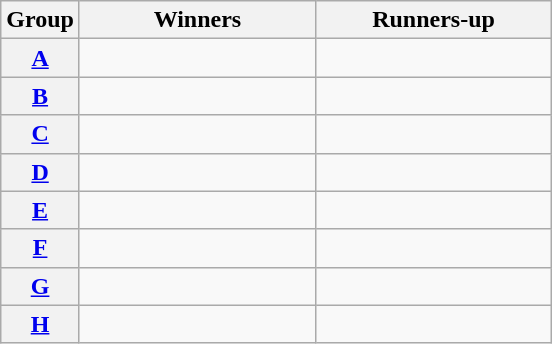<table class="wikitable">
<tr>
<th>Group</th>
<th width="150">Winners</th>
<th width="150">Runners-up</th>
</tr>
<tr>
<th><a href='#'>A</a></th>
<td></td>
<td></td>
</tr>
<tr>
<th><a href='#'>B</a></th>
<td></td>
<td></td>
</tr>
<tr>
<th><a href='#'>C</a></th>
<td></td>
<td></td>
</tr>
<tr>
<th><a href='#'>D</a></th>
<td></td>
<td></td>
</tr>
<tr>
<th><a href='#'>E</a></th>
<td></td>
<td></td>
</tr>
<tr>
<th><a href='#'>F</a></th>
<td></td>
<td></td>
</tr>
<tr>
<th><a href='#'>G</a></th>
<td></td>
<td></td>
</tr>
<tr>
<th><a href='#'>H</a></th>
<td></td>
<td></td>
</tr>
</table>
